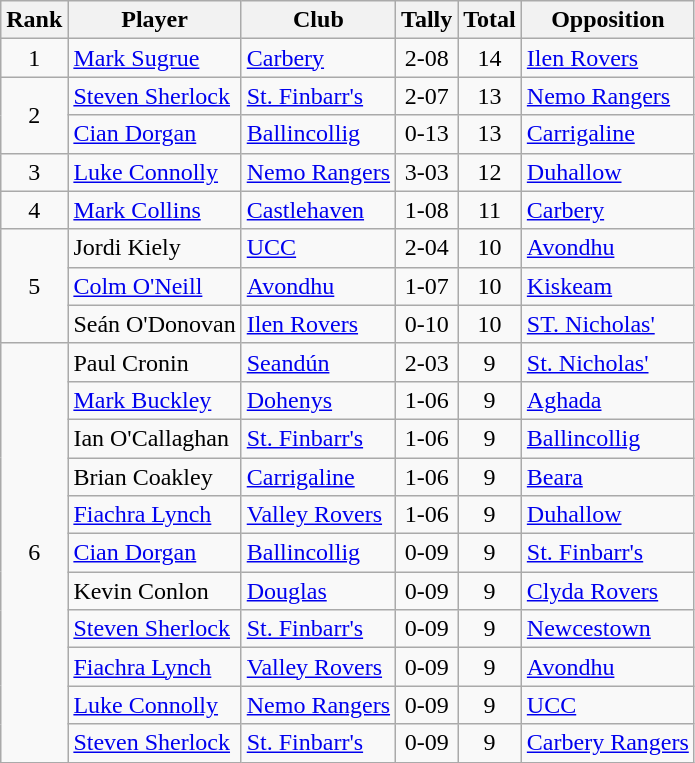<table class="wikitable">
<tr>
<th>Rank</th>
<th>Player</th>
<th>Club</th>
<th>Tally</th>
<th>Total</th>
<th>Opposition</th>
</tr>
<tr>
<td rowspan="1" style="text-align:center;">1</td>
<td><a href='#'>Mark Sugrue</a></td>
<td><a href='#'>Carbery</a></td>
<td align=center>2-08</td>
<td align=center>14</td>
<td><a href='#'>Ilen Rovers</a></td>
</tr>
<tr>
<td rowspan="2" style="text-align:center;">2</td>
<td><a href='#'>Steven Sherlock</a></td>
<td><a href='#'>St. Finbarr's</a></td>
<td align=center>2-07</td>
<td align=center>13</td>
<td><a href='#'>Nemo Rangers</a></td>
</tr>
<tr>
<td><a href='#'>Cian Dorgan</a></td>
<td><a href='#'>Ballincollig</a></td>
<td align=center>0-13</td>
<td align=center>13</td>
<td><a href='#'>Carrigaline</a></td>
</tr>
<tr>
<td rowspan="1" style="text-align:center;">3</td>
<td><a href='#'>Luke Connolly</a></td>
<td><a href='#'>Nemo Rangers</a></td>
<td align=center>3-03</td>
<td align=center>12</td>
<td><a href='#'>Duhallow</a></td>
</tr>
<tr>
<td rowspan="1" style="text-align:center;">4</td>
<td><a href='#'>Mark Collins</a></td>
<td><a href='#'>Castlehaven</a></td>
<td align=center>1-08</td>
<td align=center>11</td>
<td><a href='#'>Carbery</a></td>
</tr>
<tr>
<td rowspan="3" style="text-align:center;">5</td>
<td>Jordi Kiely</td>
<td><a href='#'>UCC</a></td>
<td align=center>2-04</td>
<td align=center>10</td>
<td><a href='#'>Avondhu</a></td>
</tr>
<tr>
<td><a href='#'>Colm O'Neill</a></td>
<td><a href='#'>Avondhu</a></td>
<td align=center>1-07</td>
<td align=center>10</td>
<td><a href='#'>Kiskeam</a></td>
</tr>
<tr>
<td>Seán O'Donovan</td>
<td><a href='#'>Ilen Rovers</a></td>
<td align=center>0-10</td>
<td align=center>10</td>
<td><a href='#'>ST. Nicholas'</a></td>
</tr>
<tr>
<td rowspan="11" style="text-align:center;">6</td>
<td>Paul Cronin</td>
<td><a href='#'>Seandún</a></td>
<td align=center>2-03</td>
<td align=center>9</td>
<td><a href='#'>St. Nicholas'</a></td>
</tr>
<tr>
<td><a href='#'>Mark Buckley</a></td>
<td><a href='#'>Dohenys</a></td>
<td align=center>1-06</td>
<td align=center>9</td>
<td><a href='#'>Aghada</a></td>
</tr>
<tr>
<td>Ian O'Callaghan</td>
<td><a href='#'>St. Finbarr's</a></td>
<td align=center>1-06</td>
<td align=center>9</td>
<td><a href='#'>Ballincollig</a></td>
</tr>
<tr>
<td>Brian Coakley</td>
<td><a href='#'>Carrigaline</a></td>
<td align=center>1-06</td>
<td align=center>9</td>
<td><a href='#'>Beara</a></td>
</tr>
<tr>
<td><a href='#'>Fiachra Lynch</a></td>
<td><a href='#'>Valley Rovers</a></td>
<td align=center>1-06</td>
<td align=center>9</td>
<td><a href='#'>Duhallow</a></td>
</tr>
<tr>
<td><a href='#'>Cian Dorgan</a></td>
<td><a href='#'>Ballincollig</a></td>
<td align=center>0-09</td>
<td align=center>9</td>
<td><a href='#'>St. Finbarr's</a></td>
</tr>
<tr>
<td>Kevin Conlon</td>
<td><a href='#'>Douglas</a></td>
<td align=center>0-09</td>
<td align=center>9</td>
<td><a href='#'>Clyda Rovers</a></td>
</tr>
<tr>
<td><a href='#'>Steven Sherlock</a></td>
<td><a href='#'>St. Finbarr's</a></td>
<td align=center>0-09</td>
<td align=center>9</td>
<td><a href='#'>Newcestown</a></td>
</tr>
<tr>
<td><a href='#'>Fiachra Lynch</a></td>
<td><a href='#'>Valley Rovers</a></td>
<td align=center>0-09</td>
<td align=center>9</td>
<td><a href='#'>Avondhu</a></td>
</tr>
<tr>
<td><a href='#'>Luke Connolly</a></td>
<td><a href='#'>Nemo Rangers</a></td>
<td align=center>0-09</td>
<td align=center>9</td>
<td><a href='#'>UCC</a></td>
</tr>
<tr>
<td><a href='#'>Steven Sherlock</a></td>
<td><a href='#'>St. Finbarr's</a></td>
<td align=center>0-09</td>
<td align=center>9</td>
<td><a href='#'>Carbery Rangers</a></td>
</tr>
</table>
